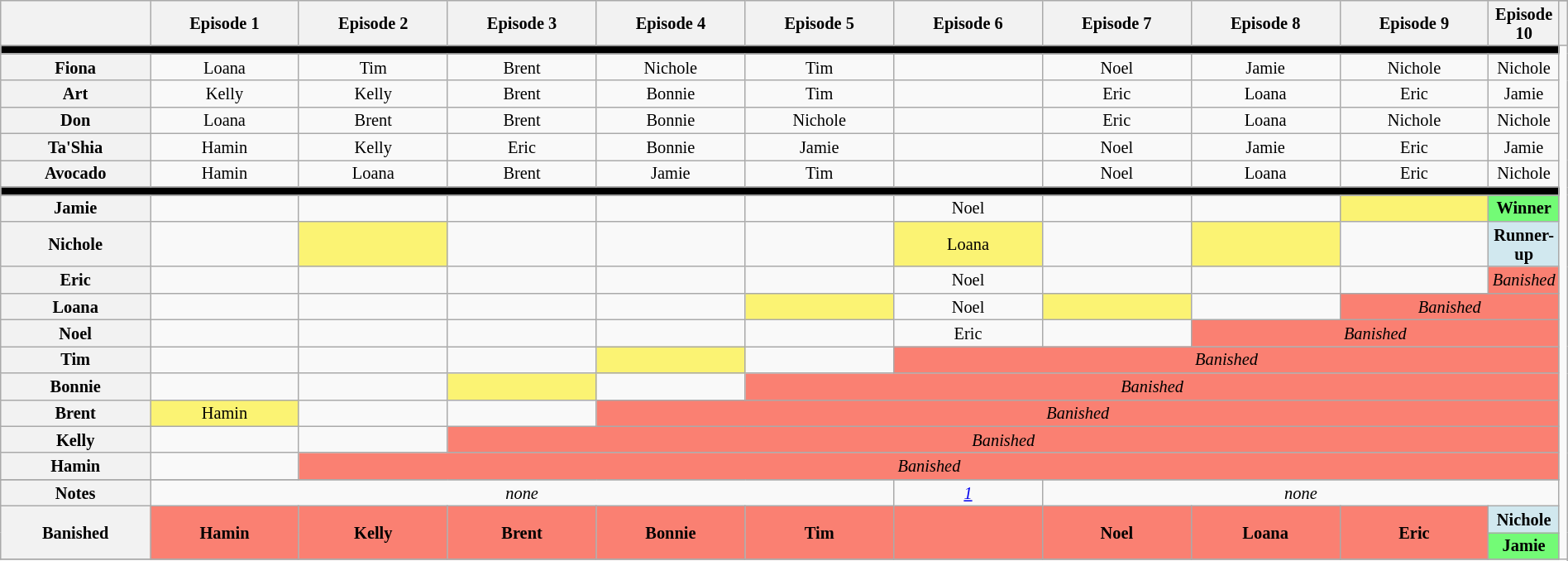<table class="wikitable" style="text-align:center; font-size:85%; width:100%; line-height:15px;">
<tr>
<th rowspan="2" style="width:10%"></th>
<th rowspan="2" style="width:10%">Episode 1</th>
<th rowspan="2" style="width:10%">Episode 2</th>
<th rowspan="2" style="width:10%">Episode 3</th>
<th rowspan="2" style="width:10%">Episode 4</th>
<th rowspan="2" style="width:10%">Episode 5</th>
<th rowspan="2" style="width:10%">Episode 6</th>
<th rowspan="2" style="width:10%">Episode 7</th>
<th rowspan="2" style="width:10%">Episode 8</th>
<th rowspan="2" style="width:10%">Episode 9</th>
<th rowspan="2" style="width:10%">Episode 10</th>
</tr>
<tr>
<th style="width:40%"></th>
</tr>
<tr>
<th style="background:#000" colspan="11"></th>
</tr>
<tr>
<th>Fiona</th>
<td>Loana</td>
<td>Tim</td>
<td>Brent</td>
<td>Nichole</td>
<td>Tim</td>
<td></td>
<td>Noel</td>
<td>Jamie</td>
<td>Nichole</td>
<td>Nichole</td>
</tr>
<tr>
<th>Art</th>
<td>Kelly</td>
<td>Kelly</td>
<td>Brent</td>
<td>Bonnie</td>
<td>Tim</td>
<td></td>
<td>Eric</td>
<td>Loana</td>
<td>Eric</td>
<td>Jamie</td>
</tr>
<tr>
<th>Don</th>
<td>Loana</td>
<td>Brent</td>
<td>Brent</td>
<td>Bonnie</td>
<td>Nichole</td>
<td></td>
<td>Eric</td>
<td>Loana</td>
<td>Nichole</td>
<td>Nichole</td>
</tr>
<tr>
<th>Ta'Shia</th>
<td>Hamin</td>
<td>Kelly</td>
<td>Eric</td>
<td>Bonnie</td>
<td>Jamie</td>
<td></td>
<td>Noel</td>
<td>Jamie</td>
<td>Eric</td>
<td>Jamie</td>
</tr>
<tr>
<th>Avocado</th>
<td>Hamin</td>
<td>Loana</td>
<td>Brent</td>
<td>Jamie</td>
<td>Tim</td>
<td></td>
<td>Noel</td>
<td>Loana</td>
<td>Eric</td>
<td>Nichole</td>
</tr>
<tr>
<th style="background:#000" colspan="11"></th>
</tr>
<tr>
</tr>
<tr>
<th>Jamie</th>
<td></td>
<td></td>
<td></td>
<td></td>
<td></td>
<td>Noel</td>
<td></td>
<td></td>
<td bgcolor="#FBF373"></td>
<td bgcolor="#73FB76"><strong>Winner</strong><br></td>
</tr>
<tr>
<th>Nichole</th>
<td></td>
<td bgcolor="#FBF373"></td>
<td></td>
<td></td>
<td></td>
<td bgcolor="#FBF373">Loana</td>
<td></td>
<td bgcolor="#FBF373"></td>
<td></td>
<td bgcolor="#D1E8EF"><strong>Runner-up</strong><br></td>
</tr>
<tr>
<th>Eric</th>
<td></td>
<td></td>
<td></td>
<td></td>
<td></td>
<td>Noel</td>
<td></td>
<td></td>
<td></td>
<td colspan="1" bgcolor="#fa8072"><em>Banished</em><br></td>
</tr>
<tr>
<th>Loana</th>
<td></td>
<td></td>
<td></td>
<td></td>
<td bgcolor="#FBF373"></td>
<td>Noel</td>
<td bgcolor="#FBF373"></td>
<td></td>
<td colspan="2" bgcolor="#fa8072"><em>Banished</em><br></td>
</tr>
<tr>
<th>Noel</th>
<td></td>
<td></td>
<td></td>
<td></td>
<td></td>
<td>Eric</td>
<td></td>
<td colspan="3" bgcolor="#fa8072"><em>Banished</em><br></td>
</tr>
<tr>
<th>Tim</th>
<td></td>
<td></td>
<td></td>
<td bgcolor="#FBF373"></td>
<td></td>
<td colspan="5" bgcolor="#fa8072"><em>Banished</em><br></td>
</tr>
<tr>
<th>Bonnie</th>
<td></td>
<td></td>
<td bgcolor="#FBF373"></td>
<td></td>
<td colspan="6" bgcolor="#fa8072"><em>Banished</em><br></td>
</tr>
<tr>
<th>Brent</th>
<td bgcolor="#FBF373">Hamin</td>
<td></td>
<td></td>
<td colspan="7" bgcolor="#fa8072"><em>Banished</em><br></td>
</tr>
<tr>
<th>Kelly</th>
<td></td>
<td></td>
<td colspan="8" bgcolor="#fa8072"><em>Banished</em><br></td>
</tr>
<tr>
<th>Hamin</th>
<td></td>
<td colspan="9" bgcolor="#fa8072"><em>Banished</em><br></td>
</tr>
<tr>
</tr>
<tr>
<th>Notes</th>
<td colspan="5"><em>none</em></td>
<td><em><a href='#'>1</a></em></td>
<td colspan="4"><em>none</em></td>
</tr>
<tr>
<th rowspan="2">Banished</th>
<td rowspan="2" bgcolor="#FA8072"><strong>Hamin</strong></td>
<td rowspan="2" bgcolor="#FA8072"><strong>Kelly</strong></td>
<td rowspan="2" bgcolor="#FA8072"><strong>Brent</strong></td>
<td rowspan="2" bgcolor="#FA8072"><strong>Bonnie</strong></td>
<td rowspan="2" bgcolor="#FA8072"><strong>Tim</strong></td>
<td rowspan="2" bgcolor="#FA8072"></td>
<td rowspan="2" bgcolor="#FA8072"><strong>Noel</strong></td>
<td rowspan="2" bgcolor="#FA8072"><strong>Loana</strong></td>
<td rowspan="2" bgcolor="#FA8072"><strong>Eric</strong></td>
<td bgcolor="#D1E8EF"><strong>Nichole</strong></td>
</tr>
<tr>
<td bgcolor="#73FB76"><strong>Jamie</strong></td>
</tr>
<tr>
</tr>
</table>
